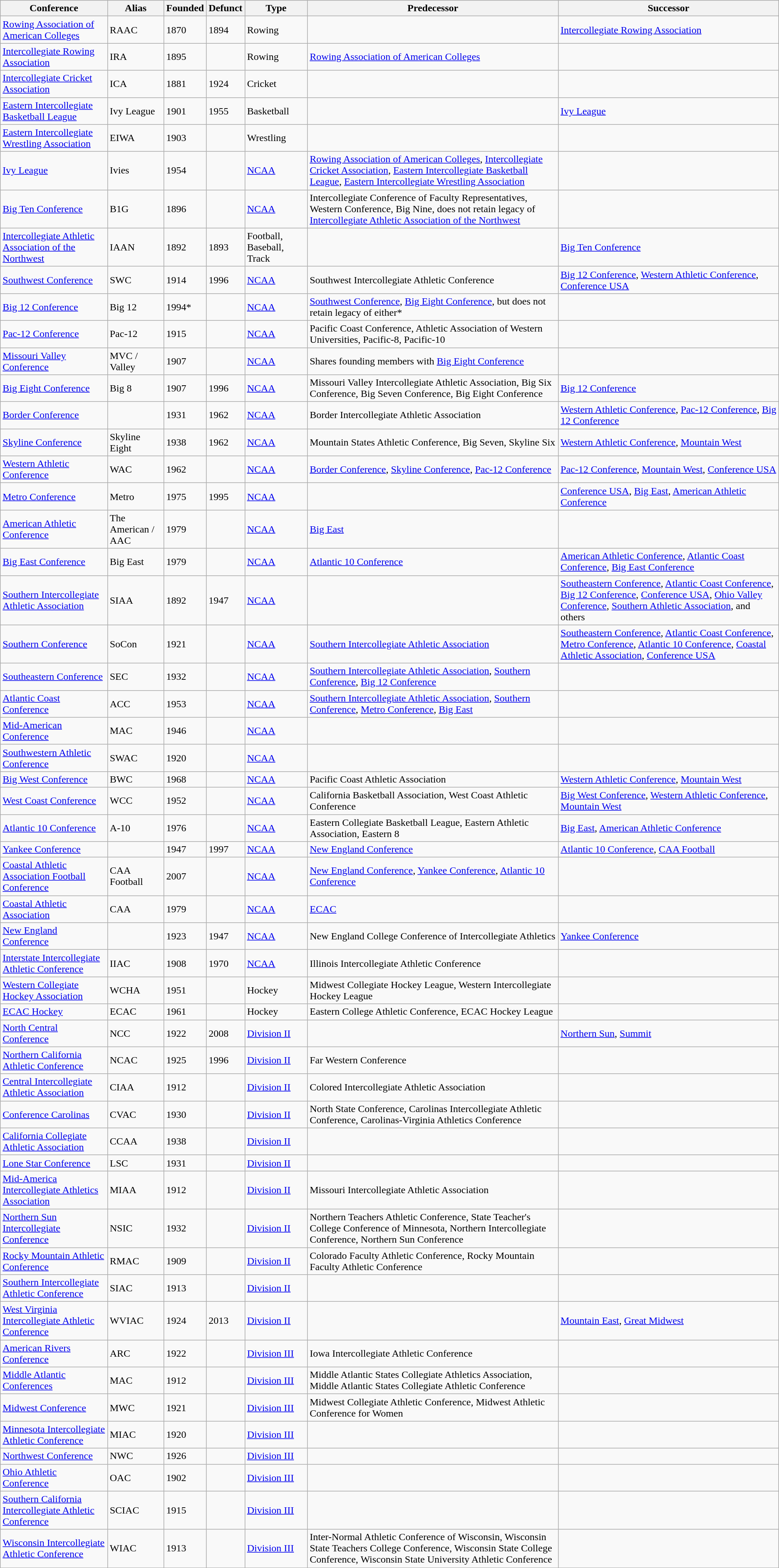<table class="wikitable sortable">
<tr>
<th>Conference</th>
<th>Alias</th>
<th>Founded</th>
<th>Defunct</th>
<th>Type</th>
<th>Predecessor</th>
<th>Successor</th>
</tr>
<tr>
<td><a href='#'>Rowing Association of American Colleges</a></td>
<td>RAAC</td>
<td>1870</td>
<td>1894</td>
<td>Rowing</td>
<td></td>
<td><a href='#'>Intercollegiate Rowing Association</a></td>
</tr>
<tr>
<td><a href='#'>Intercollegiate Rowing Association</a></td>
<td>IRA</td>
<td>1895</td>
<td></td>
<td>Rowing</td>
<td><a href='#'>Rowing Association of American Colleges</a></td>
<td></td>
</tr>
<tr>
<td><a href='#'>Intercollegiate Cricket Association</a></td>
<td>ICA</td>
<td>1881</td>
<td>1924</td>
<td>Cricket</td>
<td></td>
<td></td>
</tr>
<tr>
<td><a href='#'>Eastern Intercollegiate Basketball League</a></td>
<td>Ivy League</td>
<td>1901</td>
<td>1955</td>
<td>Basketball</td>
<td></td>
<td><a href='#'>Ivy League</a></td>
</tr>
<tr>
<td><a href='#'>Eastern Intercollegiate Wrestling Association</a></td>
<td>EIWA</td>
<td>1903</td>
<td></td>
<td>Wrestling</td>
<td></td>
<td></td>
</tr>
<tr>
<td><a href='#'>Ivy League</a></td>
<td>Ivies</td>
<td>1954</td>
<td></td>
<td><a href='#'>NCAA</a></td>
<td><a href='#'>Rowing Association of American Colleges</a>, <a href='#'>Intercollegiate Cricket Association</a>, <a href='#'>Eastern Intercollegiate Basketball League</a>, <a href='#'>Eastern Intercollegiate Wrestling Association</a></td>
<td></td>
</tr>
<tr>
<td><a href='#'>Big Ten Conference</a></td>
<td>B1G</td>
<td>1896</td>
<td></td>
<td><a href='#'>NCAA</a></td>
<td>Intercollegiate Conference of Faculty Representatives, Western Conference, Big Nine, does not retain legacy of <a href='#'>Intercollegiate Athletic Association of the Northwest</a></td>
<td></td>
</tr>
<tr>
<td><a href='#'>Intercollegiate Athletic Association of the Northwest</a></td>
<td>IAAN</td>
<td>1892</td>
<td>1893</td>
<td>Football, Baseball, Track</td>
<td></td>
<td><a href='#'>Big Ten Conference</a></td>
</tr>
<tr>
<td><a href='#'>Southwest Conference</a></td>
<td>SWC</td>
<td>1914</td>
<td>1996</td>
<td><a href='#'>NCAA</a></td>
<td>Southwest Intercollegiate Athletic Conference</td>
<td><a href='#'>Big 12 Conference</a>, <a href='#'>Western Athletic Conference</a>, <a href='#'>Conference USA</a></td>
</tr>
<tr>
<td><a href='#'>Big 12 Conference</a></td>
<td>Big 12</td>
<td>1994*</td>
<td></td>
<td><a href='#'>NCAA</a></td>
<td><a href='#'>Southwest Conference</a>, <a href='#'>Big Eight Conference</a>, but does not retain legacy of either*</td>
<td></td>
</tr>
<tr>
<td><a href='#'>Pac-12 Conference</a></td>
<td>Pac-12</td>
<td>1915</td>
<td></td>
<td><a href='#'>NCAA</a></td>
<td>Pacific Coast Conference, Athletic Association of Western Universities, Pacific-8, Pacific-10</td>
<td></td>
</tr>
<tr>
<td><a href='#'>Missouri Valley Conference</a></td>
<td>MVC / Valley</td>
<td>1907</td>
<td></td>
<td><a href='#'>NCAA</a></td>
<td>Shares founding members with <a href='#'>Big Eight Conference</a></td>
<td></td>
</tr>
<tr>
<td><a href='#'>Big Eight Conference</a></td>
<td>Big 8</td>
<td>1907</td>
<td>1996</td>
<td><a href='#'>NCAA</a></td>
<td>Missouri Valley Intercollegiate Athletic Association, Big Six Conference, Big Seven Conference, Big Eight Conference</td>
<td><a href='#'>Big 12 Conference</a></td>
</tr>
<tr>
<td><a href='#'>Border Conference</a></td>
<td></td>
<td>1931</td>
<td>1962</td>
<td><a href='#'>NCAA</a></td>
<td>Border Intercollegiate Athletic Association</td>
<td><a href='#'>Western Athletic Conference</a>, <a href='#'>Pac-12 Conference</a>, <a href='#'>Big 12 Conference</a></td>
</tr>
<tr>
<td><a href='#'>Skyline Conference</a></td>
<td>Skyline Eight</td>
<td>1938</td>
<td>1962</td>
<td><a href='#'>NCAA</a></td>
<td>Mountain States Athletic Conference, Big Seven, Skyline Six</td>
<td><a href='#'>Western Athletic Conference</a>, <a href='#'>Mountain West</a></td>
</tr>
<tr>
<td><a href='#'>Western Athletic Conference</a></td>
<td>WAC</td>
<td>1962</td>
<td></td>
<td><a href='#'>NCAA</a></td>
<td><a href='#'>Border Conference</a>, <a href='#'>Skyline Conference</a>, <a href='#'>Pac-12 Conference</a></td>
<td><a href='#'>Pac-12 Conference</a>, <a href='#'>Mountain West</a>, <a href='#'>Conference USA</a></td>
</tr>
<tr>
<td><a href='#'>Metro Conference</a></td>
<td>Metro</td>
<td>1975</td>
<td>1995</td>
<td><a href='#'>NCAA</a></td>
<td></td>
<td><a href='#'>Conference USA</a>, <a href='#'>Big East</a>, <a href='#'>American Athletic Conference</a></td>
</tr>
<tr>
<td><a href='#'>American Athletic Conference</a></td>
<td>The American / AAC</td>
<td>1979</td>
<td></td>
<td><a href='#'>NCAA</a></td>
<td><a href='#'>Big East</a></td>
<td></td>
</tr>
<tr>
<td><a href='#'>Big East Conference</a></td>
<td>Big East</td>
<td>1979</td>
<td></td>
<td><a href='#'>NCAA</a></td>
<td><a href='#'>Atlantic 10 Conference</a></td>
<td><a href='#'>American Athletic Conference</a>, <a href='#'>Atlantic Coast Conference</a>, <a href='#'>Big East Conference</a></td>
</tr>
<tr>
<td><a href='#'>Southern Intercollegiate Athletic Association</a></td>
<td>SIAA</td>
<td>1892</td>
<td>1947</td>
<td><a href='#'>NCAA</a></td>
<td></td>
<td><a href='#'>Southeastern Conference</a>, <a href='#'>Atlantic Coast Conference</a>, <a href='#'>Big 12 Conference</a>, <a href='#'>Conference USA</a>, <a href='#'>Ohio Valley Conference</a>, <a href='#'>Southern Athletic Association</a>, and others</td>
</tr>
<tr>
<td><a href='#'>Southern Conference</a></td>
<td>SoCon</td>
<td>1921</td>
<td></td>
<td><a href='#'>NCAA</a></td>
<td><a href='#'>Southern Intercollegiate Athletic Association</a></td>
<td><a href='#'>Southeastern Conference</a>, <a href='#'>Atlantic Coast Conference</a>, <a href='#'>Metro Conference</a>, <a href='#'>Atlantic 10 Conference</a>, <a href='#'>Coastal Athletic Association</a>, <a href='#'>Conference USA</a></td>
</tr>
<tr>
<td><a href='#'>Southeastern Conference</a></td>
<td>SEC</td>
<td>1932</td>
<td></td>
<td><a href='#'>NCAA</a></td>
<td><a href='#'>Southern Intercollegiate Athletic Association</a>, <a href='#'>Southern Conference</a>, <a href='#'>Big 12 Conference</a></td>
<td></td>
</tr>
<tr>
<td><a href='#'>Atlantic Coast Conference</a></td>
<td>ACC</td>
<td>1953</td>
<td></td>
<td><a href='#'>NCAA</a></td>
<td><a href='#'>Southern Intercollegiate Athletic Association</a>, <a href='#'>Southern Conference</a>, <a href='#'>Metro Conference</a>, <a href='#'>Big East</a></td>
<td></td>
</tr>
<tr>
<td><a href='#'>Mid-American Conference</a></td>
<td>MAC</td>
<td>1946</td>
<td></td>
<td><a href='#'>NCAA</a></td>
<td></td>
<td></td>
</tr>
<tr>
<td><a href='#'>Southwestern Athletic Conference</a></td>
<td>SWAC</td>
<td>1920</td>
<td></td>
<td><a href='#'>NCAA</a></td>
<td></td>
<td></td>
</tr>
<tr>
<td><a href='#'>Big West Conference</a></td>
<td>BWC</td>
<td>1968</td>
<td></td>
<td><a href='#'>NCAA</a></td>
<td>Pacific Coast Athletic Association</td>
<td><a href='#'>Western Athletic Conference</a>, <a href='#'>Mountain West</a></td>
</tr>
<tr>
<td><a href='#'>West Coast Conference</a></td>
<td>WCC</td>
<td>1952</td>
<td></td>
<td><a href='#'>NCAA</a></td>
<td>California Basketball Association, West Coast Athletic Conference</td>
<td><a href='#'>Big West Conference</a>, <a href='#'>Western Athletic Conference</a>, <a href='#'>Mountain West</a></td>
</tr>
<tr>
<td><a href='#'>Atlantic 10 Conference</a></td>
<td>A-10</td>
<td>1976</td>
<td></td>
<td><a href='#'>NCAA</a></td>
<td>Eastern Collegiate Basketball League, Eastern Athletic Association, Eastern 8</td>
<td><a href='#'>Big East</a>, <a href='#'>American Athletic Conference</a></td>
</tr>
<tr>
<td><a href='#'>Yankee Conference</a></td>
<td></td>
<td>1947</td>
<td>1997</td>
<td><a href='#'>NCAA</a></td>
<td><a href='#'>New England Conference</a></td>
<td><a href='#'>Atlantic 10 Conference</a>, <a href='#'>CAA Football</a></td>
</tr>
<tr>
<td><a href='#'>Coastal Athletic Association Football Conference</a></td>
<td>CAA Football</td>
<td>2007</td>
<td></td>
<td><a href='#'>NCAA</a></td>
<td><a href='#'>New England Conference</a>, <a href='#'>Yankee Conference</a>, <a href='#'>Atlantic 10 Conference</a></td>
<td></td>
</tr>
<tr>
<td><a href='#'>Coastal Athletic Association</a></td>
<td>CAA</td>
<td>1979</td>
<td></td>
<td><a href='#'>NCAA</a></td>
<td><a href='#'>ECAC</a></td>
<td></td>
</tr>
<tr>
<td><a href='#'>New England Conference</a></td>
<td></td>
<td>1923</td>
<td>1947</td>
<td><a href='#'>NCAA</a></td>
<td>New England College Conference of Intercollegiate Athletics</td>
<td><a href='#'>Yankee Conference</a></td>
</tr>
<tr>
<td><a href='#'>Interstate Intercollegiate Athletic Conference</a></td>
<td>IIAC</td>
<td>1908</td>
<td>1970</td>
<td><a href='#'>NCAA</a></td>
<td>Illinois Intercollegiate Athletic Conference</td>
<td></td>
</tr>
<tr>
<td><a href='#'>Western Collegiate Hockey Association</a></td>
<td>WCHA</td>
<td>1951</td>
<td></td>
<td>Hockey</td>
<td>Midwest Collegiate Hockey League, Western Intercollegiate Hockey League</td>
<td></td>
</tr>
<tr>
<td><a href='#'>ECAC Hockey</a></td>
<td>ECAC</td>
<td>1961</td>
<td></td>
<td>Hockey</td>
<td>Eastern College Athletic Conference, ECAC Hockey League</td>
<td></td>
</tr>
<tr>
<td><a href='#'>North Central Conference</a></td>
<td>NCC</td>
<td>1922</td>
<td>2008</td>
<td><a href='#'>Division II</a></td>
<td></td>
<td><a href='#'>Northern Sun</a>, <a href='#'>Summit</a></td>
</tr>
<tr>
<td><a href='#'>Northern California Athletic Conference</a></td>
<td>NCAC</td>
<td>1925</td>
<td>1996</td>
<td><a href='#'>Division II</a></td>
<td>Far Western Conference</td>
<td></td>
</tr>
<tr>
<td><a href='#'>Central Intercollegiate Athletic Association</a></td>
<td>CIAA</td>
<td>1912</td>
<td></td>
<td><a href='#'>Division II</a></td>
<td>Colored Intercollegiate Athletic Association</td>
<td></td>
</tr>
<tr>
<td><a href='#'>Conference Carolinas</a></td>
<td>CVAC</td>
<td>1930</td>
<td></td>
<td><a href='#'>Division II</a></td>
<td>North State Conference, Carolinas Intercollegiate Athletic Conference, Carolinas-Virginia Athletics Conference</td>
<td></td>
</tr>
<tr>
<td><a href='#'>California Collegiate Athletic Association</a></td>
<td>CCAA</td>
<td>1938</td>
<td></td>
<td><a href='#'>Division II</a></td>
<td></td>
<td></td>
</tr>
<tr>
<td><a href='#'>Lone Star Conference</a></td>
<td>LSC</td>
<td>1931</td>
<td></td>
<td><a href='#'>Division II</a></td>
<td></td>
<td></td>
</tr>
<tr>
<td><a href='#'>Mid-America Intercollegiate Athletics Association</a></td>
<td>MIAA</td>
<td>1912</td>
<td></td>
<td><a href='#'>Division II</a></td>
<td>Missouri Intercollegiate Athletic Association</td>
<td></td>
</tr>
<tr>
<td><a href='#'>Northern Sun Intercollegiate Conference</a></td>
<td>NSIC</td>
<td>1932</td>
<td></td>
<td><a href='#'>Division II</a></td>
<td>Northern Teachers Athletic Conference, State Teacher's College Conference of Minnesota, Northern Intercollegiate Conference, Northern Sun Conference</td>
<td></td>
</tr>
<tr>
<td><a href='#'>Rocky Mountain Athletic Conference</a></td>
<td>RMAC</td>
<td>1909</td>
<td></td>
<td><a href='#'>Division II</a></td>
<td>Colorado Faculty Athletic Conference, Rocky Mountain Faculty Athletic Conference</td>
<td></td>
</tr>
<tr>
<td><a href='#'>Southern Intercollegiate Athletic Conference</a></td>
<td>SIAC</td>
<td>1913</td>
<td></td>
<td><a href='#'>Division II</a></td>
<td></td>
<td></td>
</tr>
<tr>
<td><a href='#'>West Virginia Intercollegiate Athletic Conference</a></td>
<td>WVIAC</td>
<td>1924</td>
<td>2013</td>
<td><a href='#'>Division II</a></td>
<td></td>
<td><a href='#'>Mountain East</a>, <a href='#'>Great Midwest</a></td>
</tr>
<tr>
<td><a href='#'>American Rivers Conference</a></td>
<td>ARC</td>
<td>1922</td>
<td></td>
<td><a href='#'>Division III</a></td>
<td>Iowa Intercollegiate Athletic Conference</td>
<td></td>
</tr>
<tr>
<td><a href='#'>Middle Atlantic Conferences</a></td>
<td>MAC</td>
<td>1912</td>
<td></td>
<td><a href='#'>Division III</a></td>
<td>Middle Atlantic States Collegiate Athletics Association, Middle Atlantic States Collegiate Athletic Conference</td>
<td></td>
</tr>
<tr>
<td><a href='#'>Midwest Conference</a></td>
<td>MWC</td>
<td>1921</td>
<td></td>
<td><a href='#'>Division III</a></td>
<td>Midwest Collegiate Athletic Conference, Midwest Athletic Conference for Women</td>
<td></td>
</tr>
<tr>
<td><a href='#'>Minnesota Intercollegiate Athletic Conference</a></td>
<td>MIAC</td>
<td>1920</td>
<td></td>
<td><a href='#'>Division III</a></td>
<td></td>
<td></td>
</tr>
<tr>
<td><a href='#'>Northwest Conference</a></td>
<td>NWC</td>
<td>1926</td>
<td></td>
<td><a href='#'>Division III</a></td>
<td></td>
<td></td>
</tr>
<tr>
<td><a href='#'>Ohio Athletic Conference</a></td>
<td>OAC</td>
<td>1902</td>
<td></td>
<td><a href='#'>Division III</a></td>
<td></td>
<td></td>
</tr>
<tr>
<td><a href='#'>Southern California Intercollegiate Athletic Conference</a></td>
<td>SCIAC</td>
<td>1915</td>
<td></td>
<td><a href='#'>Division III</a></td>
<td></td>
<td></td>
</tr>
<tr>
<td><a href='#'>Wisconsin Intercollegiate Athletic Conference</a></td>
<td>WIAC</td>
<td>1913</td>
<td></td>
<td><a href='#'>Division III</a></td>
<td>Inter-Normal Athletic Conference of Wisconsin, Wisconsin State Teachers College Conference, Wisconsin State College Conference, Wisconsin State University Athletic Conference</td>
<td></td>
</tr>
</table>
